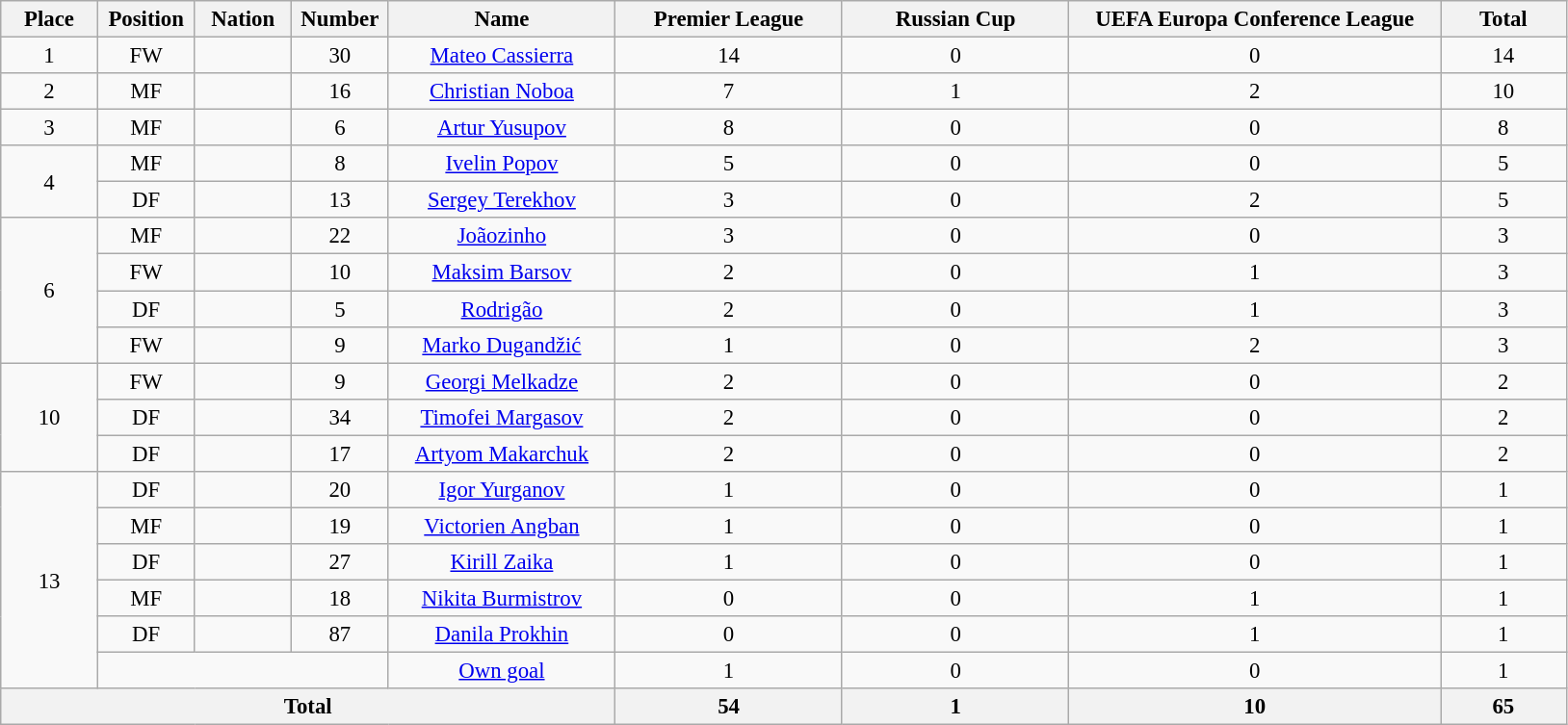<table class="wikitable" style="font-size: 95%; text-align: center;">
<tr>
<th width=60>Place</th>
<th width=60>Position</th>
<th width=60>Nation</th>
<th width=60>Number</th>
<th width=150>Name</th>
<th width=150>Premier League</th>
<th width=150>Russian Cup</th>
<th width=250>UEFA Europa Conference League</th>
<th width=80>Total</th>
</tr>
<tr>
<td>1</td>
<td>FW</td>
<td></td>
<td>30</td>
<td><a href='#'>Mateo Cassierra</a></td>
<td>14</td>
<td>0</td>
<td>0</td>
<td>14</td>
</tr>
<tr>
<td>2</td>
<td>MF</td>
<td></td>
<td>16</td>
<td><a href='#'>Christian Noboa</a></td>
<td>7</td>
<td>1</td>
<td>2</td>
<td>10</td>
</tr>
<tr>
<td>3</td>
<td>MF</td>
<td></td>
<td>6</td>
<td><a href='#'>Artur Yusupov</a></td>
<td>8</td>
<td>0</td>
<td>0</td>
<td>8</td>
</tr>
<tr>
<td rowspan="2">4</td>
<td>MF</td>
<td></td>
<td>8</td>
<td><a href='#'>Ivelin Popov</a></td>
<td>5</td>
<td>0</td>
<td>0</td>
<td>5</td>
</tr>
<tr>
<td>DF</td>
<td></td>
<td>13</td>
<td><a href='#'>Sergey Terekhov</a></td>
<td>3</td>
<td>0</td>
<td>2</td>
<td>5</td>
</tr>
<tr>
<td rowspan="4">6</td>
<td>MF</td>
<td></td>
<td>22</td>
<td><a href='#'>Joãozinho</a></td>
<td>3</td>
<td>0</td>
<td>0</td>
<td>3</td>
</tr>
<tr>
<td>FW</td>
<td></td>
<td>10</td>
<td><a href='#'>Maksim Barsov</a></td>
<td>2</td>
<td>0</td>
<td>1</td>
<td>3</td>
</tr>
<tr>
<td>DF</td>
<td></td>
<td>5</td>
<td><a href='#'>Rodrigão</a></td>
<td>2</td>
<td>0</td>
<td>1</td>
<td>3</td>
</tr>
<tr>
<td>FW</td>
<td></td>
<td>9</td>
<td><a href='#'>Marko Dugandžić</a></td>
<td>1</td>
<td>0</td>
<td>2</td>
<td>3</td>
</tr>
<tr>
<td rowspan="3">10</td>
<td>FW</td>
<td></td>
<td>9</td>
<td><a href='#'>Georgi Melkadze</a></td>
<td>2</td>
<td>0</td>
<td>0</td>
<td>2</td>
</tr>
<tr>
<td>DF</td>
<td></td>
<td>34</td>
<td><a href='#'>Timofei Margasov</a></td>
<td>2</td>
<td>0</td>
<td>0</td>
<td>2</td>
</tr>
<tr>
<td>DF</td>
<td></td>
<td>17</td>
<td><a href='#'>Artyom Makarchuk</a></td>
<td>2</td>
<td>0</td>
<td>0</td>
<td>2</td>
</tr>
<tr>
<td rowspan="6">13</td>
<td>DF</td>
<td></td>
<td>20</td>
<td><a href='#'>Igor Yurganov</a></td>
<td>1</td>
<td>0</td>
<td>0</td>
<td>1</td>
</tr>
<tr>
<td>MF</td>
<td></td>
<td>19</td>
<td><a href='#'>Victorien Angban</a></td>
<td>1</td>
<td>0</td>
<td>0</td>
<td>1</td>
</tr>
<tr>
<td>DF</td>
<td></td>
<td>27</td>
<td><a href='#'>Kirill Zaika</a></td>
<td>1</td>
<td>0</td>
<td>0</td>
<td>1</td>
</tr>
<tr>
<td>MF</td>
<td></td>
<td>18</td>
<td><a href='#'>Nikita Burmistrov</a></td>
<td>0</td>
<td>0</td>
<td>1</td>
<td>1</td>
</tr>
<tr>
<td>DF</td>
<td></td>
<td>87</td>
<td><a href='#'>Danila Prokhin</a></td>
<td>0</td>
<td>0</td>
<td>1</td>
<td>1</td>
</tr>
<tr>
<td colspan="3"></td>
<td><a href='#'>Own goal</a></td>
<td>1</td>
<td>0</td>
<td>0</td>
<td>1</td>
</tr>
<tr>
<th colspan=5>Total</th>
<th>54</th>
<th>1</th>
<th>10</th>
<th>65</th>
</tr>
</table>
